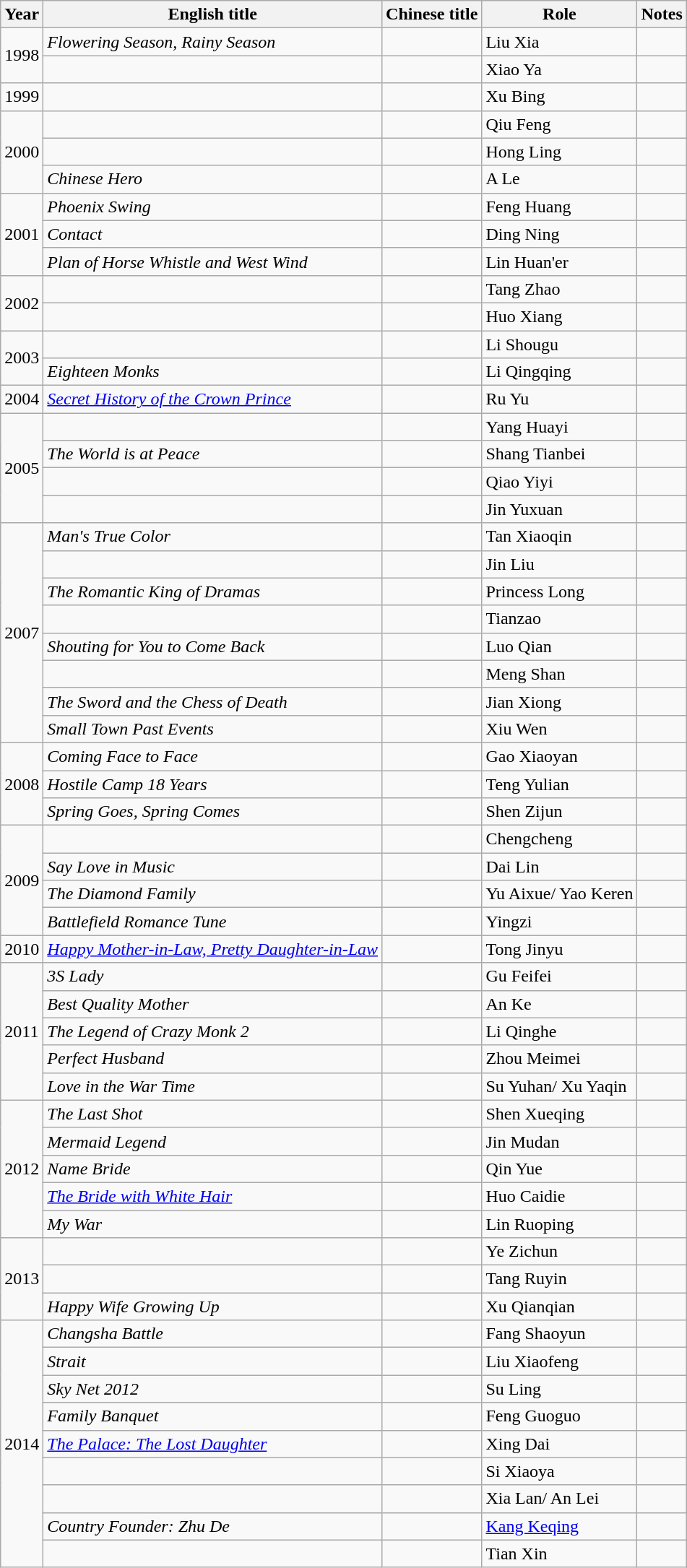<table class="wikitable">
<tr>
<th>Year</th>
<th>English title</th>
<th>Chinese title</th>
<th>Role</th>
<th>Notes</th>
</tr>
<tr>
<td rowspan="2">1998</td>
<td><em>Flowering Season, Rainy Season</em></td>
<td></td>
<td>Liu Xia</td>
<td></td>
</tr>
<tr>
<td></td>
<td></td>
<td>Xiao Ya</td>
<td></td>
</tr>
<tr>
<td rowspan="1">1999</td>
<td></td>
<td></td>
<td>Xu Bing</td>
<td></td>
</tr>
<tr>
<td rowspan="3">2000</td>
<td></td>
<td></td>
<td>Qiu Feng</td>
<td></td>
</tr>
<tr>
<td></td>
<td></td>
<td>Hong Ling</td>
<td></td>
</tr>
<tr>
<td><em>Chinese Hero</em></td>
<td></td>
<td>A Le</td>
<td></td>
</tr>
<tr>
<td rowspan="3">2001</td>
<td><em>Phoenix Swing</em></td>
<td></td>
<td>Feng Huang</td>
<td></td>
</tr>
<tr>
<td><em>Contact</em></td>
<td></td>
<td>Ding Ning</td>
<td></td>
</tr>
<tr>
<td><em>Plan of Horse Whistle and West Wind</em></td>
<td></td>
<td>Lin Huan'er</td>
<td></td>
</tr>
<tr>
<td rowspan="2">2002</td>
<td></td>
<td></td>
<td>Tang Zhao</td>
<td></td>
</tr>
<tr>
<td></td>
<td></td>
<td>Huo Xiang</td>
<td></td>
</tr>
<tr>
<td rowspan="2">2003</td>
<td></td>
<td></td>
<td>Li Shougu</td>
<td></td>
</tr>
<tr>
<td><em>Eighteen Monks</em></td>
<td></td>
<td>Li Qingqing</td>
<td></td>
</tr>
<tr>
<td rowspan="1">2004</td>
<td><em><a href='#'>Secret History of the Crown Prince</a></em></td>
<td></td>
<td>Ru Yu</td>
<td></td>
</tr>
<tr>
<td rowspan="4">2005</td>
<td></td>
<td></td>
<td>Yang Huayi</td>
<td></td>
</tr>
<tr>
<td><em>The World is at Peace</em></td>
<td></td>
<td>Shang Tianbei</td>
<td></td>
</tr>
<tr>
<td></td>
<td></td>
<td>Qiao Yiyi</td>
<td></td>
</tr>
<tr>
<td></td>
<td></td>
<td>Jin Yuxuan</td>
<td></td>
</tr>
<tr>
<td rowspan="8">2007</td>
<td><em>Man's True Color</em></td>
<td></td>
<td>Tan Xiaoqin</td>
<td></td>
</tr>
<tr>
<td></td>
<td></td>
<td>Jin Liu</td>
<td></td>
</tr>
<tr>
<td><em>The Romantic King of Dramas</em></td>
<td></td>
<td>Princess Long</td>
<td></td>
</tr>
<tr>
<td></td>
<td></td>
<td>Tianzao</td>
<td></td>
</tr>
<tr>
<td><em>Shouting for You to Come Back</em></td>
<td></td>
<td>Luo Qian</td>
<td></td>
</tr>
<tr>
<td></td>
<td></td>
<td>Meng Shan</td>
<td></td>
</tr>
<tr>
<td><em>The Sword and the Chess of Death</em></td>
<td></td>
<td>Jian Xiong</td>
<td></td>
</tr>
<tr>
<td><em>Small Town Past Events</em></td>
<td></td>
<td>Xiu Wen</td>
<td></td>
</tr>
<tr>
<td rowspan="3">2008</td>
<td><em>Coming Face to Face</em></td>
<td></td>
<td>Gao Xiaoyan</td>
<td></td>
</tr>
<tr>
<td><em>Hostile Camp 18 Years</em></td>
<td></td>
<td>Teng Yulian</td>
<td></td>
</tr>
<tr>
<td><em>Spring Goes, Spring Comes</em></td>
<td></td>
<td>Shen Zijun</td>
<td></td>
</tr>
<tr>
<td rowspan="4">2009</td>
<td></td>
<td></td>
<td>Chengcheng</td>
<td></td>
</tr>
<tr>
<td><em>Say Love in Music</em></td>
<td></td>
<td>Dai Lin</td>
<td></td>
</tr>
<tr>
<td><em>The Diamond Family</em></td>
<td></td>
<td>Yu Aixue/ Yao Keren</td>
<td></td>
</tr>
<tr>
<td><em>Battlefield Romance Tune</em></td>
<td></td>
<td>Yingzi</td>
<td></td>
</tr>
<tr>
<td rowspan="1">2010</td>
<td><em><a href='#'>Happy Mother-in-Law, Pretty Daughter-in-Law</a></em></td>
<td></td>
<td>Tong Jinyu</td>
<td></td>
</tr>
<tr>
<td rowspan="5">2011</td>
<td><em>3S Lady</em></td>
<td></td>
<td>Gu Feifei</td>
<td></td>
</tr>
<tr>
<td><em>Best Quality Mother</em></td>
<td></td>
<td>An Ke</td>
<td></td>
</tr>
<tr>
<td><em>The Legend of Crazy Monk 2</em></td>
<td></td>
<td>Li Qinghe</td>
<td></td>
</tr>
<tr>
<td><em>Perfect Husband</em></td>
<td></td>
<td>Zhou Meimei</td>
<td></td>
</tr>
<tr>
<td><em>Love in the War Time</em></td>
<td></td>
<td>Su Yuhan/ Xu Yaqin</td>
<td></td>
</tr>
<tr>
<td rowspan="5">2012</td>
<td><em>The Last Shot</em></td>
<td></td>
<td>Shen Xueqing</td>
<td></td>
</tr>
<tr>
<td><em>Mermaid Legend</em></td>
<td></td>
<td>Jin Mudan</td>
<td></td>
</tr>
<tr>
<td><em>Name Bride</em></td>
<td></td>
<td>Qin Yue</td>
<td></td>
</tr>
<tr>
<td><em><a href='#'>The Bride with White Hair</a></em></td>
<td></td>
<td>Huo Caidie</td>
<td></td>
</tr>
<tr>
<td><em>My War</em></td>
<td></td>
<td>Lin Ruoping</td>
<td></td>
</tr>
<tr>
<td rowspan="3">2013</td>
<td></td>
<td></td>
<td>Ye Zichun</td>
<td></td>
</tr>
<tr>
<td></td>
<td></td>
<td>Tang Ruyin</td>
<td></td>
</tr>
<tr>
<td><em>Happy Wife Growing Up</em></td>
<td></td>
<td>Xu Qianqian</td>
<td></td>
</tr>
<tr>
<td rowspan="9">2014</td>
<td><em>Changsha Battle</em></td>
<td></td>
<td>Fang Shaoyun</td>
<td></td>
</tr>
<tr>
<td><em>Strait</em></td>
<td></td>
<td>Liu Xiaofeng</td>
<td></td>
</tr>
<tr>
<td><em>Sky Net 2012</em></td>
<td></td>
<td>Su Ling</td>
<td></td>
</tr>
<tr>
<td><em>Family Banquet</em></td>
<td></td>
<td>Feng Guoguo</td>
<td></td>
</tr>
<tr>
<td><em><a href='#'>The Palace: The Lost Daughter</a></em></td>
<td></td>
<td>Xing Dai</td>
<td></td>
</tr>
<tr>
<td></td>
<td></td>
<td>Si Xiaoya</td>
<td></td>
</tr>
<tr>
<td></td>
<td></td>
<td>Xia Lan/ An Lei</td>
<td></td>
</tr>
<tr>
<td><em>Country Founder: Zhu De</em></td>
<td></td>
<td><a href='#'>Kang Keqing</a></td>
<td></td>
</tr>
<tr>
<td></td>
<td></td>
<td>Tian Xin</td>
<td></td>
</tr>
</table>
